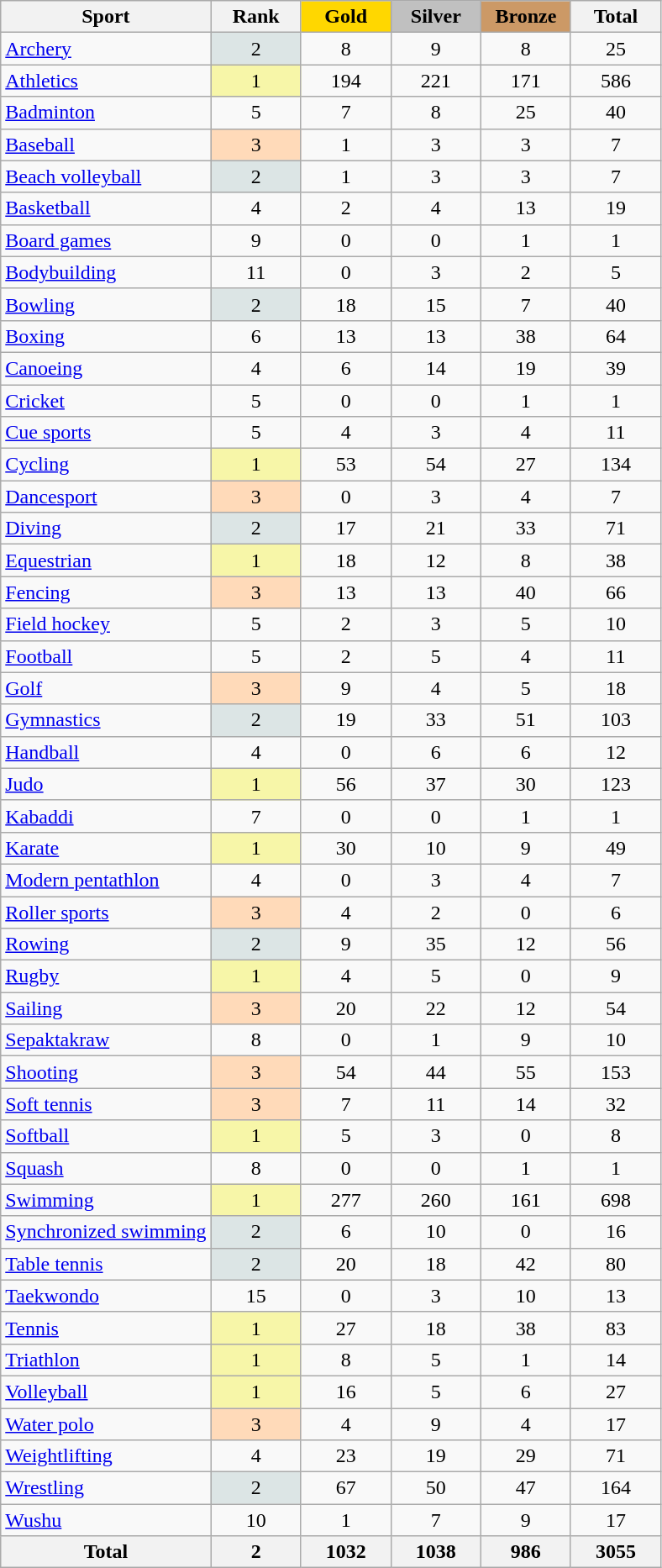<table class="wikitable sortable" style="margin-top:0em; text-align:center; font-size:100%;">
<tr>
<th>Sport</th>
<th style="width:4em;">Rank</th>
<th style="background:gold; width:4em;"><strong>Gold</strong></th>
<th style="background:silver; width:4em;"><strong>Silver</strong></th>
<th style="background:#cc9966; width:4em;"><strong>Bronze</strong></th>
<th style="width:4em;">Total</th>
</tr>
<tr>
<td align=left> <a href='#'>Archery</a></td>
<td bgcolor=dce5e5>2</td>
<td>8</td>
<td>9</td>
<td>8</td>
<td>25</td>
</tr>
<tr>
<td align=left> <a href='#'>Athletics</a></td>
<td bgcolor=f7f6a8>1</td>
<td>194</td>
<td>221</td>
<td>171</td>
<td>586</td>
</tr>
<tr>
<td align=left> <a href='#'>Badminton</a></td>
<td>5</td>
<td>7</td>
<td>8</td>
<td>25</td>
<td>40</td>
</tr>
<tr>
<td align=left> <a href='#'>Baseball</a></td>
<td bgcolor=ffdab9>3</td>
<td>1</td>
<td>3</td>
<td>3</td>
<td>7</td>
</tr>
<tr>
<td align=left> <a href='#'>Beach volleyball</a></td>
<td bgcolor=dce5e5>2</td>
<td>1</td>
<td>3</td>
<td>3</td>
<td>7</td>
</tr>
<tr>
<td align=left> <a href='#'>Basketball</a></td>
<td>4</td>
<td>2</td>
<td>4</td>
<td>13</td>
<td>19</td>
</tr>
<tr>
<td align=left> <a href='#'>Board games</a></td>
<td>9</td>
<td>0</td>
<td>0</td>
<td>1</td>
<td>1</td>
</tr>
<tr>
<td align=left> <a href='#'>Bodybuilding</a></td>
<td>11</td>
<td>0</td>
<td>3</td>
<td>2</td>
<td>5</td>
</tr>
<tr>
<td align=left> <a href='#'>Bowling</a></td>
<td bgcolor=dce5e5>2</td>
<td>18</td>
<td>15</td>
<td>7</td>
<td>40</td>
</tr>
<tr>
<td align=left> <a href='#'>Boxing</a></td>
<td>6</td>
<td>13</td>
<td>13</td>
<td>38</td>
<td>64</td>
</tr>
<tr>
<td align=left> <a href='#'>Canoeing</a></td>
<td>4</td>
<td>6</td>
<td>14</td>
<td>19</td>
<td>39</td>
</tr>
<tr>
<td align=left> <a href='#'>Cricket</a></td>
<td>5</td>
<td>0</td>
<td>0</td>
<td>1</td>
<td>1</td>
</tr>
<tr>
<td align=left> <a href='#'>Cue sports</a></td>
<td>5</td>
<td>4</td>
<td>3</td>
<td>4</td>
<td>11</td>
</tr>
<tr>
<td align=left> <a href='#'>Cycling</a></td>
<td bgcolor=f7f6a8>1</td>
<td>53</td>
<td>54</td>
<td>27</td>
<td>134</td>
</tr>
<tr>
<td align=left> <a href='#'>Dancesport</a></td>
<td bgcolor=ffdab9>3</td>
<td>0</td>
<td>3</td>
<td>4</td>
<td>7</td>
</tr>
<tr>
<td align=left> <a href='#'>Diving</a></td>
<td bgcolor=dce5e5>2</td>
<td>17</td>
<td>21</td>
<td>33</td>
<td>71</td>
</tr>
<tr>
<td align=left> <a href='#'>Equestrian</a></td>
<td bgcolor=f7f6a8>1</td>
<td>18</td>
<td>12</td>
<td>8</td>
<td>38</td>
</tr>
<tr>
<td align=left> <a href='#'>Fencing</a></td>
<td bgcolor=ffdab9>3</td>
<td>13</td>
<td>13</td>
<td>40</td>
<td>66</td>
</tr>
<tr>
<td align=left> <a href='#'>Field hockey</a></td>
<td>5</td>
<td>2</td>
<td>3</td>
<td>5</td>
<td>10</td>
</tr>
<tr>
<td align=left> <a href='#'>Football</a></td>
<td>5</td>
<td>2</td>
<td>5</td>
<td>4</td>
<td>11</td>
</tr>
<tr>
<td align=left> <a href='#'>Golf</a></td>
<td bgcolor=ffdab9>3</td>
<td>9</td>
<td>4</td>
<td>5</td>
<td>18</td>
</tr>
<tr>
<td align=left> <a href='#'>Gymnastics</a></td>
<td bgcolor=dce5e5>2</td>
<td>19</td>
<td>33</td>
<td>51</td>
<td>103</td>
</tr>
<tr>
<td align=left> <a href='#'>Handball</a></td>
<td>4</td>
<td>0</td>
<td>6</td>
<td>6</td>
<td>12</td>
</tr>
<tr>
<td align=left> <a href='#'>Judo</a></td>
<td bgcolor=f7f6a8>1</td>
<td>56</td>
<td>37</td>
<td>30</td>
<td>123</td>
</tr>
<tr>
<td align=left> <a href='#'>Kabaddi</a></td>
<td>7</td>
<td>0</td>
<td>0</td>
<td>1</td>
<td>1</td>
</tr>
<tr>
<td align=left> <a href='#'>Karate</a></td>
<td bgcolor=f7f6a8>1</td>
<td>30</td>
<td>10</td>
<td>9</td>
<td>49</td>
</tr>
<tr>
<td align=left> <a href='#'>Modern pentathlon</a></td>
<td>4</td>
<td>0</td>
<td>3</td>
<td>4</td>
<td>7</td>
</tr>
<tr>
<td align=left> <a href='#'>Roller sports</a></td>
<td bgcolor=ffdab9>3</td>
<td>4</td>
<td>2</td>
<td>0</td>
<td>6</td>
</tr>
<tr>
<td align=left> <a href='#'>Rowing</a></td>
<td bgcolor=dce5e5>2</td>
<td>9</td>
<td>35</td>
<td>12</td>
<td>56</td>
</tr>
<tr>
<td align=left> <a href='#'>Rugby</a></td>
<td bgcolor=f7f6a8>1</td>
<td>4</td>
<td>5</td>
<td>0</td>
<td>9</td>
</tr>
<tr>
<td align=left> <a href='#'>Sailing</a></td>
<td bgcolor=ffdab9>3</td>
<td>20</td>
<td>22</td>
<td>12</td>
<td>54</td>
</tr>
<tr>
<td align=left> <a href='#'>Sepaktakraw</a></td>
<td>8</td>
<td>0</td>
<td>1</td>
<td>9</td>
<td>10</td>
</tr>
<tr>
<td align=left> <a href='#'>Shooting</a></td>
<td bgcolor=ffdab9>3</td>
<td>54</td>
<td>44</td>
<td>55</td>
<td>153</td>
</tr>
<tr>
<td align=left> <a href='#'>Soft tennis</a></td>
<td bgcolor=ffdab9>3</td>
<td>7</td>
<td>11</td>
<td>14</td>
<td>32</td>
</tr>
<tr>
<td align=left> <a href='#'>Softball</a></td>
<td bgcolor=f7f6a8>1</td>
<td>5</td>
<td>3</td>
<td>0</td>
<td>8</td>
</tr>
<tr>
<td align=left> <a href='#'>Squash</a></td>
<td>8</td>
<td>0</td>
<td>0</td>
<td>1</td>
<td>1</td>
</tr>
<tr>
<td align=left> <a href='#'>Swimming</a></td>
<td bgcolor=f7f6a8>1</td>
<td>277</td>
<td>260</td>
<td>161</td>
<td>698</td>
</tr>
<tr>
<td align=left> <a href='#'>Synchronized swimming</a></td>
<td bgcolor=dce5e5>2</td>
<td>6</td>
<td>10</td>
<td>0</td>
<td>16</td>
</tr>
<tr>
<td align=left> <a href='#'>Table tennis</a></td>
<td bgcolor=dce5e5>2</td>
<td>20</td>
<td>18</td>
<td>42</td>
<td>80</td>
</tr>
<tr>
<td align=left> <a href='#'>Taekwondo</a></td>
<td>15</td>
<td>0</td>
<td>3</td>
<td>10</td>
<td>13</td>
</tr>
<tr>
<td align=left> <a href='#'>Tennis</a></td>
<td bgcolor=f7f6a8>1</td>
<td>27</td>
<td>18</td>
<td>38</td>
<td>83</td>
</tr>
<tr>
<td align=left> <a href='#'>Triathlon</a></td>
<td bgcolor=f7f6a8>1</td>
<td>8</td>
<td>5</td>
<td>1</td>
<td>14</td>
</tr>
<tr>
<td align=left> <a href='#'>Volleyball</a></td>
<td bgcolor=f7f6a8>1</td>
<td>16</td>
<td>5</td>
<td>6</td>
<td>27</td>
</tr>
<tr>
<td align=left> <a href='#'>Water polo</a></td>
<td bgcolor=ffdab9>3</td>
<td>4</td>
<td>9</td>
<td>4</td>
<td>17</td>
</tr>
<tr>
<td align=left> <a href='#'>Weightlifting</a></td>
<td>4</td>
<td>23</td>
<td>19</td>
<td>29</td>
<td>71</td>
</tr>
<tr>
<td align=left> <a href='#'>Wrestling</a></td>
<td bgcolor=dce5e5>2</td>
<td>67</td>
<td>50</td>
<td>47</td>
<td>164</td>
</tr>
<tr>
<td align=left> <a href='#'>Wushu</a></td>
<td>10</td>
<td>1</td>
<td>7</td>
<td>9</td>
<td>17</td>
</tr>
<tr>
<th>Total</th>
<th>2</th>
<th>1032</th>
<th>1038</th>
<th>986</th>
<th>3055</th>
</tr>
</table>
